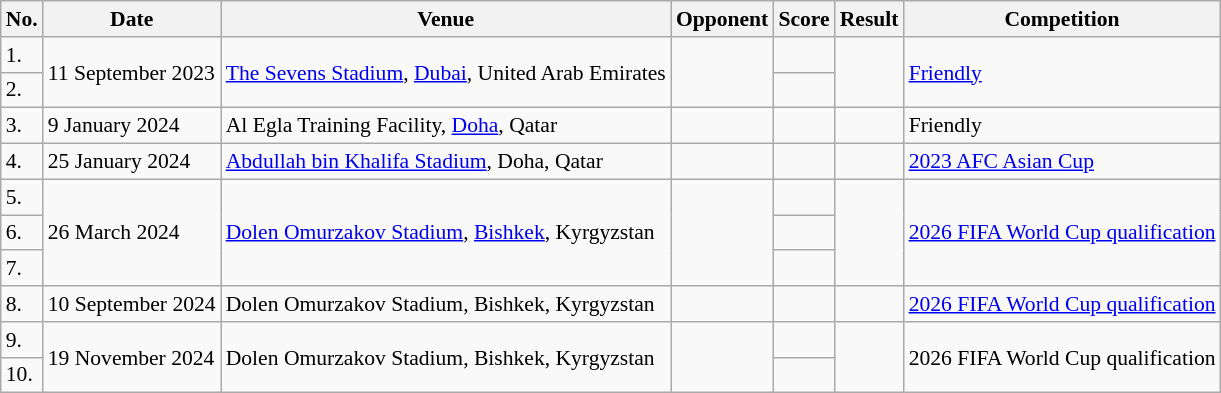<table class="wikitable" style="font-size:90%">
<tr>
<th>No.</th>
<th>Date</th>
<th>Venue</th>
<th>Opponent</th>
<th>Score</th>
<th>Result</th>
<th>Competition</th>
</tr>
<tr>
<td>1.</td>
<td rowspan="2">11 September 2023</td>
<td rowspan="2"><a href='#'>The Sevens Stadium</a>, <a href='#'>Dubai</a>, United Arab Emirates</td>
<td rowspan=2></td>
<td></td>
<td rowspan="2"></td>
<td rowspan="2"><a href='#'>Friendly</a></td>
</tr>
<tr>
<td>2.</td>
<td></td>
</tr>
<tr>
<td>3.</td>
<td>9 January 2024</td>
<td>Al Egla Training Facility, <a href='#'>Doha</a>, Qatar</td>
<td></td>
<td></td>
<td></td>
<td>Friendly</td>
</tr>
<tr>
<td>4.</td>
<td>25 January 2024</td>
<td><a href='#'>Abdullah bin Khalifa Stadium</a>, Doha, Qatar</td>
<td></td>
<td></td>
<td></td>
<td><a href='#'>2023 AFC Asian Cup</a></td>
</tr>
<tr>
<td>5.</td>
<td rowspan="3">26 March 2024</td>
<td rowspan="3"><a href='#'>Dolen Omurzakov Stadium</a>, <a href='#'>Bishkek</a>, Kyrgyzstan</td>
<td rowspan=3></td>
<td></td>
<td rowspan="3"></td>
<td rowspan="3"><a href='#'>2026 FIFA World Cup qualification</a></td>
</tr>
<tr>
<td>6.</td>
<td></td>
</tr>
<tr>
<td>7.</td>
<td></td>
</tr>
<tr>
<td>8.</td>
<td>10 September 2024</td>
<td>Dolen Omurzakov Stadium, Bishkek, Kyrgyzstan</td>
<td></td>
<td></td>
<td></td>
<td><a href='#'>2026 FIFA World Cup qualification</a></td>
</tr>
<tr>
<td>9.</td>
<td rowspan="2">19 November 2024</td>
<td rowspan="2">Dolen Omurzakov Stadium, Bishkek, Kyrgyzstan</td>
<td rowspan=2></td>
<td></td>
<td rowspan="2"></td>
<td rowspan="2">2026 FIFA World Cup qualification</td>
</tr>
<tr>
<td>10.</td>
<td></td>
</tr>
</table>
